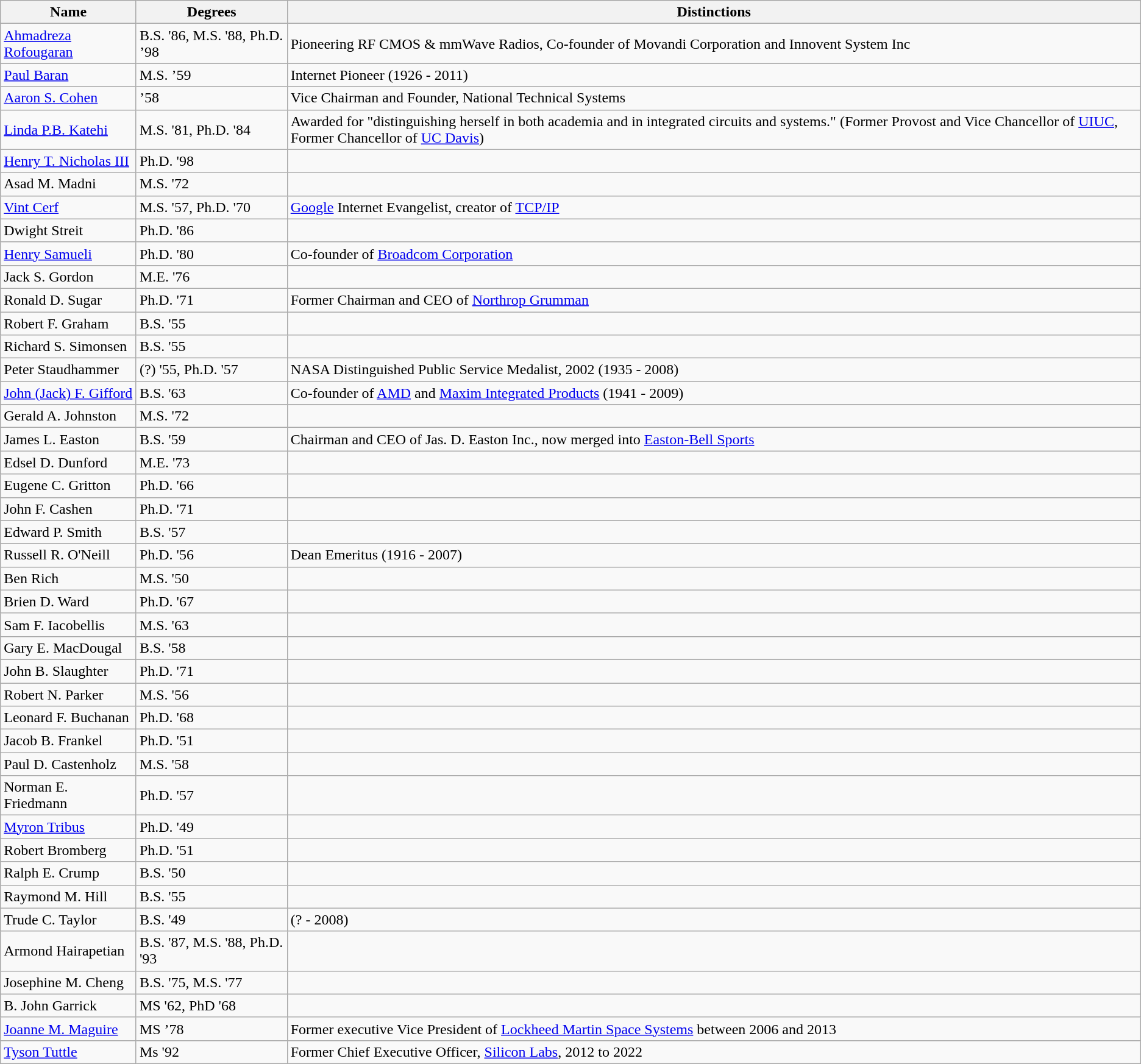<table class="wikitable">
<tr>
<th>Name</th>
<th>Degrees</th>
<th>Distinctions</th>
</tr>
<tr>
<td><a href='#'>Ahmadreza Rofougaran</a></td>
<td>B.S. '86, M.S. '88, Ph.D. ’98</td>
<td>Pioneering RF CMOS & mmWave Radios, Co-founder of Movandi Corporation and Innovent System Inc</td>
</tr>
<tr>
<td><a href='#'>Paul Baran</a></td>
<td>M.S. ’59</td>
<td>Internet Pioneer (1926 - 2011)</td>
</tr>
<tr>
<td><a href='#'>Aaron S. Cohen</a></td>
<td>’58</td>
<td>Vice Chairman and Founder, National Technical Systems</td>
</tr>
<tr>
<td><a href='#'>Linda P.B. Katehi</a></td>
<td>M.S. '81, Ph.D. '84</td>
<td>Awarded for "distinguishing herself in both academia and in integrated circuits and systems." (Former Provost and Vice Chancellor of <a href='#'>UIUC</a>, Former Chancellor of <a href='#'>UC Davis</a>)</td>
</tr>
<tr>
<td><a href='#'>Henry T. Nicholas III</a></td>
<td>Ph.D. '98</td>
<td></td>
</tr>
<tr>
<td>Asad M. Madni</td>
<td>M.S. '72</td>
<td></td>
</tr>
<tr>
<td><a href='#'>Vint Cerf</a></td>
<td>M.S. '57, Ph.D. '70</td>
<td><a href='#'>Google</a> Internet Evangelist, creator of <a href='#'>TCP/IP</a></td>
</tr>
<tr>
<td>Dwight Streit</td>
<td>Ph.D. '86</td>
<td></td>
</tr>
<tr>
<td><a href='#'>Henry Samueli</a></td>
<td>Ph.D. '80</td>
<td>Co-founder of <a href='#'>Broadcom Corporation</a></td>
</tr>
<tr>
<td>Jack S. Gordon</td>
<td>M.E. '76</td>
<td></td>
</tr>
<tr>
<td>Ronald D. Sugar</td>
<td>Ph.D. '71</td>
<td>Former Chairman and CEO of <a href='#'>Northrop Grumman</a></td>
</tr>
<tr>
<td>Robert F. Graham</td>
<td>B.S. '55</td>
<td></td>
</tr>
<tr>
<td>Richard S. Simonsen</td>
<td>B.S. '55</td>
<td></td>
</tr>
<tr>
<td>Peter Staudhammer</td>
<td>(?) '55, Ph.D. '57</td>
<td>NASA Distinguished Public Service Medalist, 2002 (1935 - 2008)</td>
</tr>
<tr>
<td><a href='#'>John (Jack) F. Gifford</a></td>
<td>B.S. '63</td>
<td>Co-founder of <a href='#'>AMD</a> and <a href='#'>Maxim Integrated Products</a> (1941 - 2009)</td>
</tr>
<tr>
<td>Gerald A. Johnston</td>
<td>M.S. '72</td>
<td></td>
</tr>
<tr>
<td>James L. Easton</td>
<td>B.S. '59</td>
<td>Chairman and CEO of Jas. D. Easton Inc., now merged into <a href='#'>Easton-Bell Sports</a></td>
</tr>
<tr>
<td>Edsel D. Dunford</td>
<td>M.E. '73</td>
<td></td>
</tr>
<tr>
<td>Eugene C. Gritton</td>
<td>Ph.D. '66</td>
<td></td>
</tr>
<tr>
<td>John F. Cashen</td>
<td>Ph.D. '71</td>
<td></td>
</tr>
<tr>
<td>Edward P. Smith</td>
<td>B.S. '57</td>
<td></td>
</tr>
<tr>
<td>Russell R. O'Neill</td>
<td>Ph.D. '56</td>
<td>Dean Emeritus (1916 - 2007)</td>
</tr>
<tr>
<td>Ben Rich</td>
<td>M.S. '50</td>
<td></td>
</tr>
<tr>
<td>Brien D. Ward</td>
<td>Ph.D. '67</td>
<td></td>
</tr>
<tr>
<td>Sam F. Iacobellis</td>
<td>M.S. '63</td>
<td></td>
</tr>
<tr>
<td>Gary E. MacDougal</td>
<td>B.S. '58</td>
<td></td>
</tr>
<tr>
<td>John B. Slaughter</td>
<td>Ph.D. '71</td>
<td></td>
</tr>
<tr>
<td>Robert N. Parker</td>
<td>M.S. '56</td>
<td></td>
</tr>
<tr>
<td>Leonard F. Buchanan</td>
<td>Ph.D. '68</td>
<td></td>
</tr>
<tr>
<td>Jacob B. Frankel</td>
<td>Ph.D. '51</td>
<td></td>
</tr>
<tr>
<td>Paul D. Castenholz</td>
<td>M.S. '58</td>
<td></td>
</tr>
<tr>
<td>Norman E. Friedmann</td>
<td>Ph.D. '57</td>
<td></td>
</tr>
<tr>
<td><a href='#'>Myron Tribus</a></td>
<td>Ph.D. '49</td>
<td></td>
</tr>
<tr>
<td>Robert Bromberg</td>
<td>Ph.D. '51</td>
<td></td>
</tr>
<tr>
<td>Ralph E. Crump</td>
<td>B.S. '50</td>
<td></td>
</tr>
<tr>
<td>Raymond M. Hill</td>
<td>B.S. '55</td>
<td></td>
</tr>
<tr>
<td>Trude C. Taylor</td>
<td>B.S. '49</td>
<td>(? - 2008)</td>
</tr>
<tr>
<td>Armond Hairapetian</td>
<td>B.S. '87, M.S. '88, Ph.D. '93</td>
<td></td>
</tr>
<tr>
<td>Josephine M. Cheng</td>
<td>B.S. '75, M.S. '77</td>
<td></td>
</tr>
<tr>
<td>B. John Garrick</td>
<td>MS '62, PhD '68</td>
<td></td>
</tr>
<tr>
<td><a href='#'>Joanne M. Maguire</a></td>
<td>MS ’78</td>
<td>Former executive Vice President of <a href='#'>Lockheed Martin Space Systems</a> between 2006 and 2013</td>
</tr>
<tr>
<td><a href='#'>Tyson Tuttle</a></td>
<td>Ms '92</td>
<td>Former Chief Executive Officer, <a href='#'>Silicon Labs</a>, 2012 to 2022</td>
</tr>
</table>
